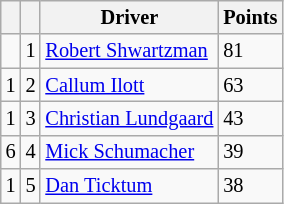<table class="wikitable" style="font-size: 85%;">
<tr>
<th></th>
<th></th>
<th>Driver</th>
<th>Points</th>
</tr>
<tr>
<td align="left"></td>
<td align="center">1</td>
<td> <a href='#'>Robert Shwartzman</a></td>
<td>81</td>
</tr>
<tr>
<td align="left"> 1</td>
<td align="center">2</td>
<td> <a href='#'>Callum Ilott</a></td>
<td>63</td>
</tr>
<tr>
<td align="left"> 1</td>
<td align="center">3</td>
<td> <a href='#'>Christian Lundgaard</a></td>
<td>43</td>
</tr>
<tr>
<td align="left"> 6</td>
<td align="center">4</td>
<td> <a href='#'>Mick Schumacher</a></td>
<td>39</td>
</tr>
<tr>
<td align="left"> 1</td>
<td align="center">5</td>
<td> <a href='#'>Dan Ticktum</a></td>
<td>38</td>
</tr>
</table>
